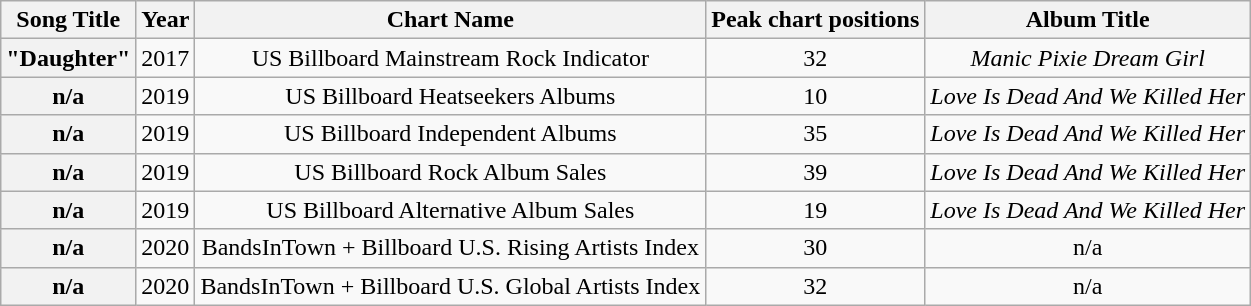<table class="wikitable plainrowheaders" style="text-align:center;">
<tr>
<th scope="col">Song Title</th>
<th scope="col">Year</th>
<th scope="col">Chart Name</th>
<th scope="col">Peak chart positions</th>
<th scope="col">Album Title</th>
</tr>
<tr>
<th scope="row">"Daughter"</th>
<td scope="row">2017</td>
<td scope="row">US Billboard Mainstream Rock Indicator</td>
<td scope="row">32</td>
<td scope="row"><em>Manic Pixie Dream Girl</em></td>
</tr>
<tr>
<th scope="row">n/a</th>
<td scope="row">2019</td>
<td scope="row">US Billboard Heatseekers Albums</td>
<td scope="row">10</td>
<td scope="row"><em>Love Is Dead And We Killed Her</em> </td>
</tr>
<tr>
<th scope="row">n/a</th>
<td scope="row">2019</td>
<td scope="row">US Billboard Independent Albums</td>
<td scope="row">35</td>
<td scope="row"><em>Love Is Dead And We Killed Her</em> </td>
</tr>
<tr>
<th scope="row">n/a</th>
<td scope="row">2019</td>
<td scope="row">US Billboard Rock Album Sales</td>
<td scope="row">39</td>
<td scope="row"><em>Love Is Dead And We Killed Her</em> </td>
</tr>
<tr>
<th scope="row">n/a</th>
<td scope="row">2019</td>
<td scope="row">US Billboard Alternative Album Sales</td>
<td scope="row">19</td>
<td scope="row"><em>Love Is Dead And We Killed Her</em> </td>
</tr>
<tr>
<th scope="row">n/a</th>
<td scope="row">2020</td>
<td scope="row">BandsInTown + Billboard U.S. Rising Artists Index</td>
<td scope="row">30</td>
<td scope="row">n/a </td>
</tr>
<tr>
<th scope="row">n/a</th>
<td scope="row">2020</td>
<td scope="row">BandsInTown + Billboard U.S. Global Artists Index</td>
<td scope="row">32</td>
<td scope="row">n/a </td>
</tr>
</table>
